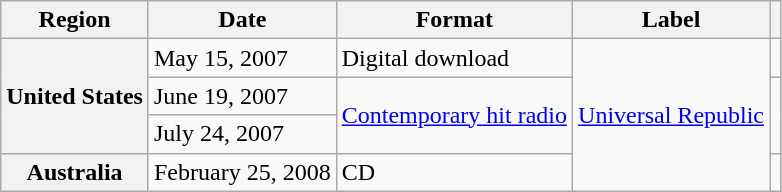<table class="wikitable plainrowheaders">
<tr>
<th scope="col">Region</th>
<th scope="col">Date</th>
<th scope="col">Format</th>
<th scope="col">Label</th>
<th scope="col"></th>
</tr>
<tr>
<th scope="row" rowspan="3">United States</th>
<td>May 15, 2007</td>
<td>Digital download</td>
<td rowspan="4"><a href='#'>Universal Republic</a></td>
<td></td>
</tr>
<tr>
<td>June 19, 2007</td>
<td rowspan="2"><a href='#'>Contemporary hit radio</a></td>
<td rowspan="2"></td>
</tr>
<tr>
<td>July 24, 2007</td>
</tr>
<tr>
<th scope="row">Australia</th>
<td>February 25, 2008</td>
<td>CD</td>
<td></td>
</tr>
</table>
